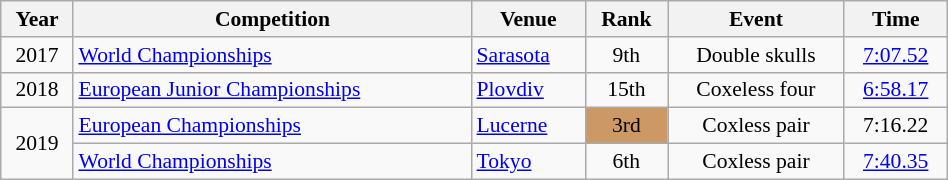<table class="wikitable" width=50% style="font-size:90%; text-align:center;">
<tr>
<th>Year</th>
<th>Competition</th>
<th>Venue</th>
<th>Rank</th>
<th>Event</th>
<th>Time</th>
</tr>
<tr>
<td>2017</td>
<td align=left><a href='#'>World Championships</a></td>
<td align=left> <a href='#'>Sarasota</a></td>
<td>9th</td>
<td>Double skulls</td>
<td><a href='#'>7:07.52</a></td>
</tr>
<tr>
<td>2018</td>
<td align=left><a href='#'>European Junior Championships</a></td>
<td align=left> <a href='#'>Plovdiv</a></td>
<td>15th</td>
<td>Coxeless four</td>
<td><a href='#'>6:58.17</a></td>
</tr>
<tr>
<td rowspan=2>2019</td>
<td align=left><a href='#'>European Championships</a></td>
<td align=left> <a href='#'>Lucerne</a></td>
<td bgcolor=cc9966>3rd</td>
<td>Coxless pair</td>
<td>7:16.22</td>
</tr>
<tr>
<td align=left><a href='#'>World Championships</a></td>
<td align=left> <a href='#'>Tokyo</a></td>
<td>6th</td>
<td>Coxless pair</td>
<td><a href='#'>7:40.35</a></td>
</tr>
</table>
